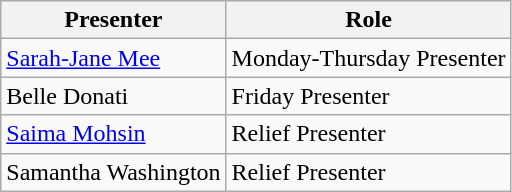<table class="wikitable">
<tr>
<th>Presenter</th>
<th>Role</th>
</tr>
<tr>
<td><a href='#'>Sarah-Jane Mee</a></td>
<td>Monday-Thursday Presenter</td>
</tr>
<tr>
<td>Belle Donati</td>
<td>Friday Presenter</td>
</tr>
<tr>
<td><a href='#'>Saima Mohsin</a></td>
<td>Relief Presenter</td>
</tr>
<tr>
<td>Samantha Washington</td>
<td>Relief Presenter</td>
</tr>
</table>
